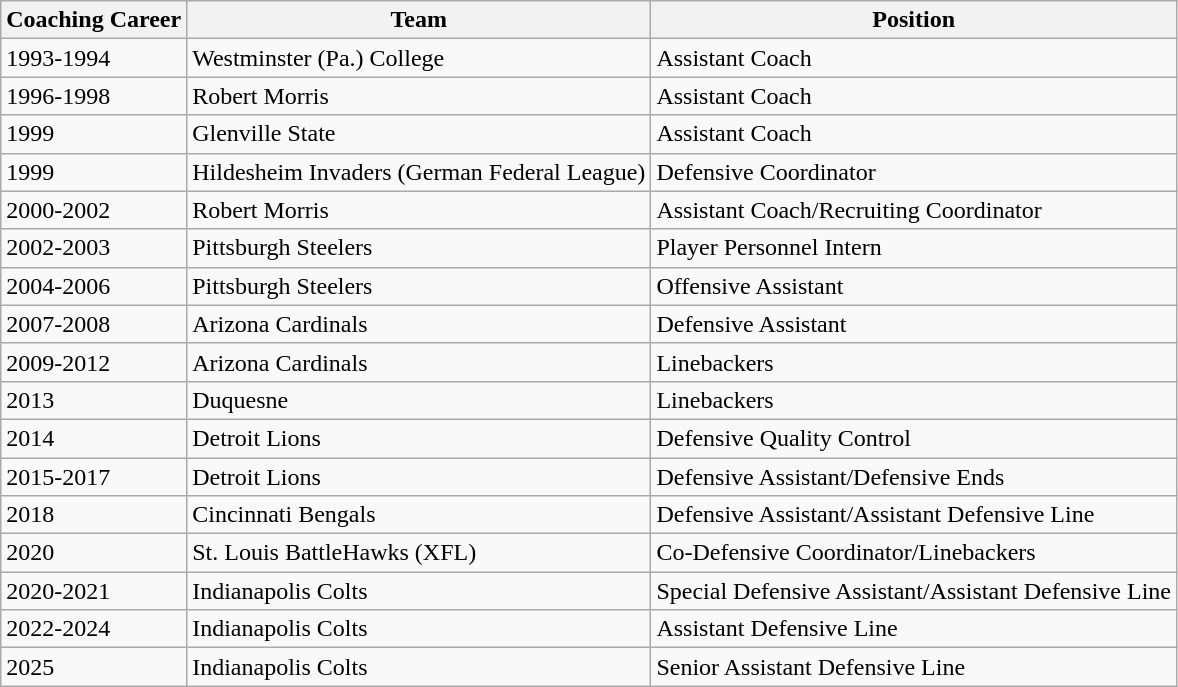<table class="wikitable">
<tr>
<th><strong>Coaching Career</strong></th>
<th>Team</th>
<th>Position</th>
</tr>
<tr>
<td>1993-1994</td>
<td>Westminster (Pa.) College</td>
<td>Assistant Coach</td>
</tr>
<tr>
<td>1996-1998</td>
<td>Robert Morris</td>
<td>Assistant Coach</td>
</tr>
<tr>
<td>1999</td>
<td>Glenville State</td>
<td>Assistant Coach</td>
</tr>
<tr>
<td>1999</td>
<td>Hildesheim Invaders (German Federal League)</td>
<td>Defensive Coordinator</td>
</tr>
<tr>
<td>2000-2002</td>
<td>Robert Morris</td>
<td>Assistant Coach/Recruiting Coordinator</td>
</tr>
<tr>
<td>2002-2003</td>
<td>Pittsburgh Steelers</td>
<td>Player Personnel Intern</td>
</tr>
<tr>
<td>2004-2006</td>
<td>Pittsburgh Steelers</td>
<td>Offensive Assistant</td>
</tr>
<tr>
<td>2007-2008</td>
<td>Arizona Cardinals</td>
<td>Defensive Assistant</td>
</tr>
<tr>
<td>2009-2012</td>
<td>Arizona Cardinals</td>
<td>Linebackers</td>
</tr>
<tr>
<td>2013</td>
<td>Duquesne</td>
<td>Linebackers</td>
</tr>
<tr>
<td>2014</td>
<td>Detroit Lions</td>
<td>Defensive Quality Control</td>
</tr>
<tr>
<td>2015-2017</td>
<td>Detroit Lions</td>
<td>Defensive Assistant/Defensive Ends</td>
</tr>
<tr>
<td>2018</td>
<td>Cincinnati Bengals</td>
<td>Defensive Assistant/Assistant Defensive Line</td>
</tr>
<tr>
<td>2020</td>
<td>St. Louis BattleHawks (XFL)</td>
<td>Co-Defensive Coordinator/Linebackers</td>
</tr>
<tr>
<td>2020-2021</td>
<td>Indianapolis Colts</td>
<td>Special Defensive Assistant/Assistant Defensive Line</td>
</tr>
<tr>
<td>2022-2024</td>
<td>Indianapolis Colts</td>
<td>Assistant Defensive Line</td>
</tr>
<tr>
<td>2025</td>
<td>Indianapolis Colts</td>
<td>Senior Assistant Defensive Line</td>
</tr>
</table>
